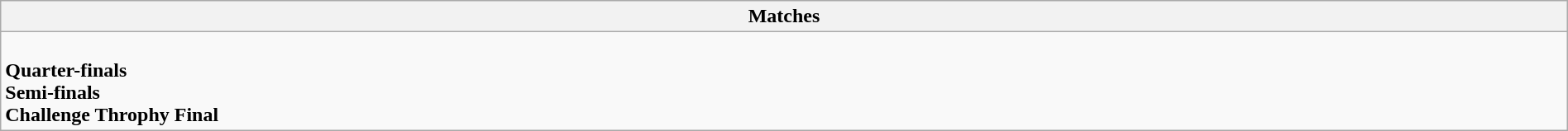<table class="wikitable collapsible collapsed" style="width:100%;">
<tr>
<th>Matches</th>
</tr>
<tr>
<td><br><strong>Quarter-finals</strong>



<br><strong>Semi-finals</strong>

<br><strong>Challenge Throphy Final</strong>
</td>
</tr>
</table>
